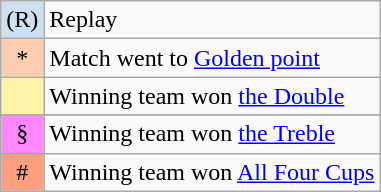<table class="wikitable">
<tr>
<td style="text-align:center; background-color:#cedff2">(R)</td>
<td>Replay</td>
</tr>
<tr>
<td style="text-align:center; background-color:#FBCEB1">*</td>
<td>Match went to <a href='#'>Golden point</a></td>
</tr>
<tr>
<td style="text-align:center; background-color:#fff4a7"></td>
<td>Winning team won <a href='#'>the Double</a></td>
</tr>
<tr>
</tr>
<tr>
<td style="text-align:center; background-color:#ff88ff">§</td>
<td>Winning team won <a href='#'>the Treble</a></td>
</tr>
<tr>
<td style="text-align:center; background-color:#fa9f80">#</td>
<td>Winning team won <a href='#'>All Four Cups</a></td>
</tr>
</table>
